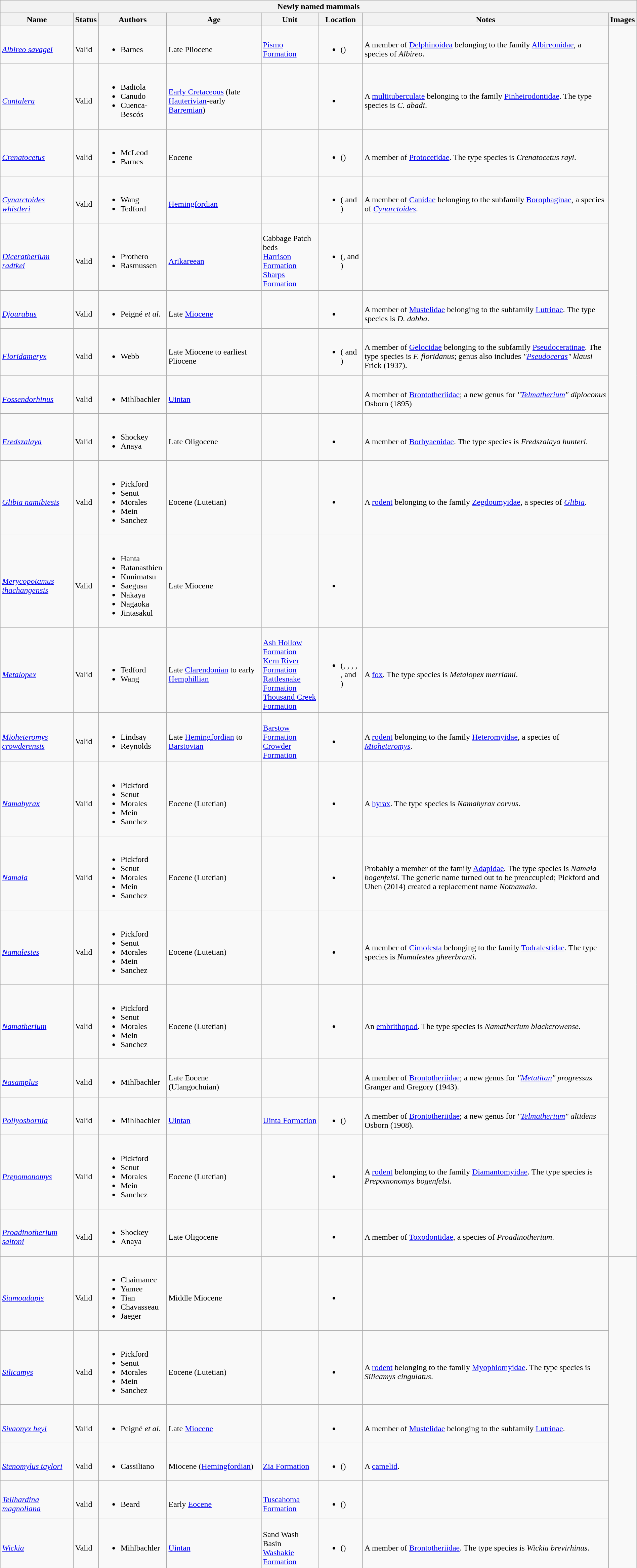<table class="wikitable sortable" align="center" width="100%">
<tr>
<th colspan="8" align="center"><strong>Newly named mammals</strong></th>
</tr>
<tr>
<th>Name</th>
<th>Status</th>
<th>Authors</th>
<th>Age</th>
<th>Unit</th>
<th>Location</th>
<th>Notes</th>
<th>Images</th>
</tr>
<tr>
<td><br><em><a href='#'>Albireo savagei</a></em></td>
<td><br>Valid</td>
<td><br><ul><li>Barnes</li></ul></td>
<td><br>Late Pliocene</td>
<td><br><a href='#'>Pismo Formation</a></td>
<td><br><ul><li> ()</li></ul></td>
<td><br>A member of <a href='#'>Delphinoidea</a> belonging to the family <a href='#'>Albireonidae</a>, a species of <em>Albireo</em>.</td>
</tr>
<tr>
<td><br><em><a href='#'>Cantalera</a></em></td>
<td><br>Valid</td>
<td><br><ul><li>Badiola</li><li>Canudo</li><li>Cuenca-Bescós</li></ul></td>
<td><br><a href='#'>Early Cretaceous</a> (late <a href='#'>Hauterivian</a>-early <a href='#'>Barremian</a>)</td>
<td></td>
<td><br><ul><li></li></ul></td>
<td><br>A <a href='#'>multituberculate</a> belonging to the family <a href='#'>Pinheirodontidae</a>. The type species is <em>C. abadi</em>.</td>
</tr>
<tr>
<td><br><em><a href='#'>Crenatocetus</a></em></td>
<td><br>Valid</td>
<td><br><ul><li>McLeod</li><li>Barnes</li></ul></td>
<td><br>Eocene</td>
<td></td>
<td><br><ul><li> ()</li></ul></td>
<td><br>A member of <a href='#'>Protocetidae</a>. The type species is <em>Crenatocetus rayi</em>.</td>
</tr>
<tr>
<td><br><em><a href='#'>Cynarctoides whistleri</a></em></td>
<td><br>Valid</td>
<td><br><ul><li>Wang</li><li>Tedford</li></ul></td>
<td><br><a href='#'>Hemingfordian</a></td>
<td></td>
<td><br><ul><li> ( and )</li></ul></td>
<td><br>A member of <a href='#'>Canidae</a> belonging to the subfamily <a href='#'>Borophaginae</a>, a species of <em><a href='#'>Cynarctoides</a></em>.</td>
</tr>
<tr>
<td><br><em><a href='#'>Diceratherium radtkei</a></em></td>
<td><br>Valid</td>
<td><br><ul><li>Prothero</li><li>Rasmussen</li></ul></td>
<td><br><a href='#'>Arikareean</a></td>
<td><br>Cabbage Patch beds<br>
<a href='#'>Harrison Formation</a><br>
<a href='#'>Sharps Formation</a></td>
<td><br><ul><li> (,  and )</li></ul></td>
<td></td>
</tr>
<tr>
<td><br><em><a href='#'>Djourabus</a></em></td>
<td><br>Valid</td>
<td><br><ul><li>Peigné <em>et al.</em></li></ul></td>
<td><br>Late <a href='#'>Miocene</a></td>
<td></td>
<td><br><ul><li></li></ul></td>
<td><br>A member of <a href='#'>Mustelidae</a> belonging to the subfamily <a href='#'>Lutrinae</a>. The type species is <em>D. dabba</em>.</td>
</tr>
<tr>
<td><br><em><a href='#'>Floridameryx</a></em></td>
<td><br>Valid</td>
<td><br><ul><li>Webb</li></ul></td>
<td><br>Late Miocene to earliest Pliocene</td>
<td></td>
<td><br><ul><li> ( and )</li></ul></td>
<td><br>A member of <a href='#'>Gelocidae</a> belonging to the subfamily <a href='#'>Pseudoceratinae</a>. The type species is <em>F. floridanus</em>; genus also includes <em>"<a href='#'>Pseudoceras</a>" klausi</em> Frick (1937).</td>
</tr>
<tr>
<td><br><em><a href='#'>Fossendorhinus</a></em></td>
<td><br>Valid</td>
<td><br><ul><li>Mihlbachler</li></ul></td>
<td><br><a href='#'>Uintan</a></td>
<td></td>
<td></td>
<td><br>A member of <a href='#'>Brontotheriidae</a>; a new genus for <em>"<a href='#'>Telmatherium</a>" diploconus</em> Osborn (1895)</td>
</tr>
<tr>
<td><br><em><a href='#'>Fredszalaya</a></em></td>
<td><br>Valid</td>
<td><br><ul><li>Shockey</li><li>Anaya</li></ul></td>
<td><br>Late Oligocene</td>
<td></td>
<td><br><ul><li></li></ul></td>
<td><br>A member of <a href='#'>Borhyaenidae</a>. The type species is <em>Fredszalaya hunteri</em>.</td>
</tr>
<tr>
<td><br><em><a href='#'>Glibia namibiesis</a></em></td>
<td><br>Valid</td>
<td><br><ul><li>Pickford</li><li>Senut</li><li>Morales</li><li>Mein</li><li>Sanchez</li></ul></td>
<td><br>Eocene (Lutetian)</td>
<td></td>
<td><br><ul><li></li></ul></td>
<td><br>A <a href='#'>rodent</a> belonging to the family <a href='#'>Zegdoumyidae</a>, a species of <em><a href='#'>Glibia</a></em>.</td>
</tr>
<tr>
<td><br><em><a href='#'>Merycopotamus thachangensis</a></em></td>
<td><br>Valid</td>
<td><br><ul><li>Hanta</li><li>Ratanasthien</li><li>Kunimatsu</li><li>Saegusa</li><li>Nakaya</li><li>Nagaoka</li><li>Jintasakul</li></ul></td>
<td><br>Late Miocene</td>
<td></td>
<td><br><ul><li></li></ul></td>
<td></td>
</tr>
<tr>
<td><br><em><a href='#'>Metalopex</a></em></td>
<td><br>Valid</td>
<td><br><ul><li>Tedford</li><li>Wang</li></ul></td>
<td><br>Late <a href='#'>Clarendonian</a> to early <a href='#'>Hemphillian</a></td>
<td><br><a href='#'>Ash Hollow Formation</a><br>
<a href='#'>Kern River Formation</a><br>
<a href='#'>Rattlesnake Formation</a><br>
<a href='#'>Thousand Creek Formation</a></td>
<td><br><ul><li> (, , , , ,  and )</li></ul></td>
<td><br>A <a href='#'>fox</a>. The type species is <em>Metalopex merriami</em>.</td>
</tr>
<tr>
<td><br><em><a href='#'>Mioheteromys crowderensis</a></em></td>
<td><br>Valid</td>
<td><br><ul><li>Lindsay</li><li>Reynolds</li></ul></td>
<td><br>Late <a href='#'>Hemingfordian</a> to <a href='#'>Barstovian</a></td>
<td><br><a href='#'>Barstow Formation</a><br>
<a href='#'>Crowder Formation</a></td>
<td><br><ul><li></li></ul></td>
<td><br>A <a href='#'>rodent</a> belonging to the family <a href='#'>Heteromyidae</a>, a species of <em><a href='#'>Mioheteromys</a></em>.</td>
</tr>
<tr>
<td><br><em><a href='#'>Namahyrax</a></em></td>
<td><br>Valid</td>
<td><br><ul><li>Pickford</li><li>Senut</li><li>Morales</li><li>Mein</li><li>Sanchez</li></ul></td>
<td><br>Eocene (Lutetian)</td>
<td></td>
<td><br><ul><li></li></ul></td>
<td><br>A <a href='#'>hyrax</a>. The type species is <em>Namahyrax corvus</em>.</td>
</tr>
<tr>
<td><br><em><a href='#'>Namaia</a></em></td>
<td><br>Valid</td>
<td><br><ul><li>Pickford</li><li>Senut</li><li>Morales</li><li>Mein</li><li>Sanchez</li></ul></td>
<td><br>Eocene (Lutetian)</td>
<td></td>
<td><br><ul><li></li></ul></td>
<td><br>Probably a member of the family <a href='#'>Adapidae</a>. The type species is <em>Namaia bogenfelsi</em>. The generic name turned out to be preoccupied; Pickford and Uhen (2014) created a replacement name <em>Notnamaia</em>.</td>
</tr>
<tr>
<td><br><em><a href='#'>Namalestes</a></em></td>
<td><br>Valid</td>
<td><br><ul><li>Pickford</li><li>Senut</li><li>Morales</li><li>Mein</li><li>Sanchez</li></ul></td>
<td><br>Eocene (Lutetian)</td>
<td></td>
<td><br><ul><li></li></ul></td>
<td><br>A member of <a href='#'>Cimolesta</a> belonging to the family <a href='#'>Todralestidae</a>. The type species is <em>Namalestes gheerbranti</em>.</td>
</tr>
<tr>
<td><br><em><a href='#'>Namatherium</a></em></td>
<td><br>Valid</td>
<td><br><ul><li>Pickford</li><li>Senut</li><li>Morales</li><li>Mein</li><li>Sanchez</li></ul></td>
<td><br>Eocene (Lutetian)</td>
<td></td>
<td><br><ul><li></li></ul></td>
<td><br>An <a href='#'>embrithopod</a>. The type species is <em>Namatherium blackcrowense</em>.</td>
</tr>
<tr>
<td><br><em><a href='#'>Nasamplus</a></em></td>
<td><br>Valid</td>
<td><br><ul><li>Mihlbachler</li></ul></td>
<td><br>Late Eocene (Ulangochuian)</td>
<td></td>
<td></td>
<td><br>A member of <a href='#'>Brontotheriidae</a>; a new genus for <em>"<a href='#'>Metatitan</a>" progressus</em> Granger and Gregory (1943).</td>
</tr>
<tr>
<td><br><em><a href='#'>Pollyosbornia</a></em></td>
<td><br>Valid</td>
<td><br><ul><li>Mihlbachler</li></ul></td>
<td><br><a href='#'>Uintan</a></td>
<td><br><a href='#'>Uinta Formation</a></td>
<td><br><ul><li> ()</li></ul></td>
<td><br>A member of <a href='#'>Brontotheriidae</a>; a new genus for <em>"<a href='#'>Telmatherium</a>" altidens</em> Osborn (1908).</td>
</tr>
<tr>
<td><br><em><a href='#'>Prepomonomys</a></em></td>
<td><br>Valid</td>
<td><br><ul><li>Pickford</li><li>Senut</li><li>Morales</li><li>Mein</li><li>Sanchez</li></ul></td>
<td><br>Eocene (Lutetian)</td>
<td></td>
<td><br><ul><li></li></ul></td>
<td><br>A <a href='#'>rodent</a> belonging to the family <a href='#'>Diamantomyidae</a>. The type species is <em>Prepomonomys bogenfelsi</em>.</td>
</tr>
<tr>
<td><br><em><a href='#'>Proadinotherium saltoni</a></em></td>
<td><br>Valid</td>
<td><br><ul><li>Shockey</li><li>Anaya</li></ul></td>
<td><br>Late Oligocene</td>
<td></td>
<td><br><ul><li></li></ul></td>
<td><br>A member of <a href='#'>Toxodontidae</a>, a species of <em>Proadinotherium</em>.</td>
</tr>
<tr>
<td><br><em><a href='#'>Siamoadapis</a></em></td>
<td><br>Valid</td>
<td><br><ul><li>Chaimanee</li><li>Yamee</li><li>Tian</li><li>Chavasseau</li><li>Jaeger</li></ul></td>
<td><br>Middle Miocene</td>
<td></td>
<td><br><ul><li></li></ul></td>
<td></td>
<td rowspan="34"></td>
</tr>
<tr>
<td><br><em><a href='#'>Silicamys</a></em></td>
<td><br>Valid</td>
<td><br><ul><li>Pickford</li><li>Senut</li><li>Morales</li><li>Mein</li><li>Sanchez</li></ul></td>
<td><br>Eocene (Lutetian)</td>
<td></td>
<td><br><ul><li></li></ul></td>
<td><br>A <a href='#'>rodent</a> belonging to the family <a href='#'>Myophiomyidae</a>. The type species is <em>Silicamys cingulatus</em>.</td>
</tr>
<tr>
<td><br><em><a href='#'>Sivaonyx beyi</a></em></td>
<td><br>Valid</td>
<td><br><ul><li>Peigné <em>et al.</em></li></ul></td>
<td><br>Late <a href='#'>Miocene</a></td>
<td></td>
<td><br><ul><li></li></ul></td>
<td><br>A member of <a href='#'>Mustelidae</a> belonging to the subfamily <a href='#'>Lutrinae</a>.</td>
</tr>
<tr>
<td><br><em><a href='#'>Stenomylus taylori</a></em></td>
<td><br>Valid</td>
<td><br><ul><li>Cassiliano</li></ul></td>
<td><br>Miocene (<a href='#'>Hemingfordian</a>)</td>
<td><br><a href='#'>Zia Formation</a></td>
<td><br><ul><li> ()</li></ul></td>
<td><br>A <a href='#'>camelid</a>.</td>
</tr>
<tr>
<td><br><em><a href='#'>Teilhardina magnoliana</a></em></td>
<td><br>Valid</td>
<td><br><ul><li>Beard</li></ul></td>
<td><br>Early <a href='#'>Eocene</a></td>
<td><br><a href='#'>Tuscahoma Formation</a></td>
<td><br><ul><li> ()</li></ul></td>
<td></td>
</tr>
<tr>
<td><br><em><a href='#'>Wickia</a></em></td>
<td><br>Valid</td>
<td><br><ul><li>Mihlbachler</li></ul></td>
<td><br><a href='#'>Uintan</a></td>
<td><br>Sand Wash Basin<br>
<a href='#'>Washakie Formation</a></td>
<td><br><ul><li> ()</li></ul></td>
<td><br>A member of <a href='#'>Brontotheriidae</a>. The type species is <em>Wickia brevirhinus</em>.</td>
</tr>
<tr>
</tr>
</table>
